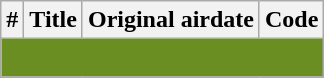<table class="wikitable plainrowheaders">
<tr>
<th>#</th>
<th>Title</th>
<th>Original airdate</th>
<th>Code</th>
</tr>
<tr>
<td colspan="7" bgcolor="#6B8E23"><br>




</td>
</tr>
</table>
